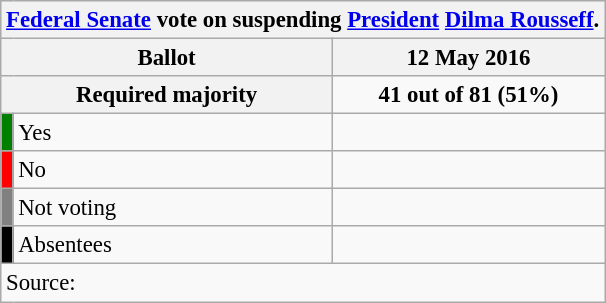<table class="wikitable" style="text-align:center; font-size:95%;">
<tr style="background:#e9e9e9;">
<th colspan="3"><a href='#'>Federal Senate</a> vote on suspending <a href='#'>President</a> <a href='#'>Dilma Rousseff</a>.</th>
</tr>
<tr>
<th colspan="2" style="width:150px;">Ballot</th>
<th>12 May 2016</th>
</tr>
<tr>
<th colspan="2">Required majority</th>
<td><strong>41 out of 81 (51%)</strong></td>
</tr>
<tr>
<th style="width:1px; background:green;"></th>
<td style="text-align:left;">Yes</td>
<td></td>
</tr>
<tr>
<th style="background:red;"></th>
<td style="text-align:left;">No</td>
<td></td>
</tr>
<tr>
<th style="background:gray;"></th>
<td style="text-align:left;">Not voting</td>
<td></td>
</tr>
<tr>
<th style="background:black;"></th>
<td style="text-align:left;">Absentees</td>
<td></td>
</tr>
<tr>
<td style="text-align:left;" colspan="3">Source:</td>
</tr>
</table>
